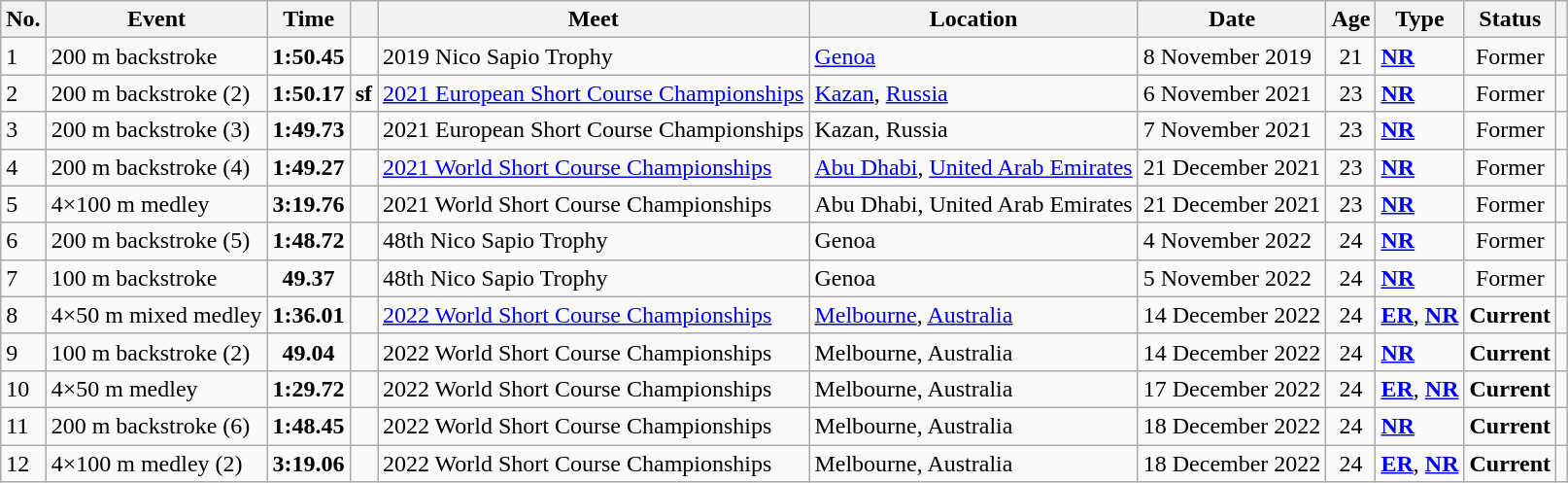<table class="wikitable sortable">
<tr>
<th>No.</th>
<th>Event</th>
<th>Time</th>
<th></th>
<th>Meet</th>
<th>Location</th>
<th>Date</th>
<th>Age</th>
<th>Type</th>
<th>Status</th>
<th></th>
</tr>
<tr>
<td>1</td>
<td>200 m backstroke</td>
<td style="text-align:center;"><strong>1:50.45</strong></td>
<td></td>
<td>2019 Nico Sapio Trophy</td>
<td><a href='#'>Genoa</a></td>
<td>8 November 2019</td>
<td style="text-align:center;">21</td>
<td><strong><a href='#'>NR</a></strong></td>
<td style="text-align:center;">Former</td>
<td style="text-align:center;"></td>
</tr>
<tr>
<td>2</td>
<td>200 m backstroke (2)</td>
<td style="text-align:center;"><strong>1:50.17</strong></td>
<td><strong>sf</strong></td>
<td><a href='#'>2021 European Short Course Championships</a></td>
<td><a href='#'>Kazan</a>, <a href='#'>Russia</a></td>
<td>6 November 2021</td>
<td style="text-align:center;">23</td>
<td><strong><a href='#'>NR</a></strong></td>
<td style="text-align:center;">Former</td>
<td style="text-align:center;"></td>
</tr>
<tr>
<td>3</td>
<td>200 m backstroke (3)</td>
<td style="text-align:center;"><strong>1:49.73</strong></td>
<td></td>
<td>2021 European Short Course Championships</td>
<td>Kazan, Russia</td>
<td>7 November 2021</td>
<td style="text-align:center;">23</td>
<td><strong><a href='#'>NR</a></strong></td>
<td style="text-align:center;">Former</td>
<td style="text-align:center;"></td>
</tr>
<tr>
<td>4</td>
<td>200 m backstroke (4)</td>
<td style="text-align:center;"><strong>1:49.27</strong></td>
<td></td>
<td><a href='#'>2021 World Short Course Championships</a></td>
<td><a href='#'>Abu Dhabi</a>, <a href='#'>United Arab Emirates</a></td>
<td>21 December 2021</td>
<td style="text-align:center;">23</td>
<td><strong><a href='#'>NR</a></strong></td>
<td style="text-align:center;">Former</td>
<td style="text-align:center;"></td>
</tr>
<tr>
<td>5</td>
<td>4×100 m medley</td>
<td style="text-align:center;"><strong>3:19.76</strong></td>
<td></td>
<td>2021 World Short Course Championships</td>
<td>Abu Dhabi, United Arab Emirates</td>
<td>21 December 2021</td>
<td style="text-align:center;">23</td>
<td><strong><a href='#'>NR</a></strong></td>
<td style="text-align:center;">Former</td>
<td style="text-align:center;"></td>
</tr>
<tr>
<td>6</td>
<td>200 m backstroke (5)</td>
<td style="text-align:center;"><strong>1:48.72</strong></td>
<td></td>
<td>48th Nico Sapio Trophy</td>
<td>Genoa</td>
<td>4 November 2022</td>
<td style="text-align:center;">24</td>
<td><strong><a href='#'>NR</a></strong></td>
<td style="text-align:center;">Former</td>
<td style="text-align:center;"></td>
</tr>
<tr>
<td>7</td>
<td>100 m backstroke</td>
<td style="text-align:center;"><strong>49.37</strong></td>
<td></td>
<td>48th Nico Sapio Trophy</td>
<td>Genoa</td>
<td>5 November 2022</td>
<td style="text-align:center;">24</td>
<td><strong><a href='#'>NR</a></strong></td>
<td style="text-align:center;">Former</td>
<td style="text-align:center;"></td>
</tr>
<tr>
<td>8</td>
<td>4×50 m mixed medley</td>
<td style="text-align:center;"><strong>1:36.01</strong></td>
<td></td>
<td><a href='#'>2022 World Short Course Championships</a></td>
<td><a href='#'>Melbourne</a>, <a href='#'>Australia</a></td>
<td>14 December 2022</td>
<td style="text-align:center;">24</td>
<td><strong><a href='#'>ER</a></strong>, <strong><a href='#'>NR</a></strong></td>
<td style="text-align:center;"><strong>Current</strong></td>
<td style="text-align:center;"></td>
</tr>
<tr>
<td>9</td>
<td>100 m backstroke (2)</td>
<td style="text-align:center;"><strong>49.04</strong></td>
<td></td>
<td>2022 World Short Course Championships</td>
<td>Melbourne, Australia</td>
<td>14 December 2022</td>
<td style="text-align:center;">24</td>
<td><strong><a href='#'>NR</a></strong></td>
<td style="text-align:center;"><strong>Current</strong></td>
<td style="text-align:center;"></td>
</tr>
<tr>
<td>10</td>
<td>4×50 m medley</td>
<td style="text-align:center;"><strong>1:29.72</strong></td>
<td></td>
<td>2022 World Short Course Championships</td>
<td>Melbourne, Australia</td>
<td>17 December 2022</td>
<td style="text-align:center;">24</td>
<td><strong><a href='#'>ER</a></strong>, <strong><a href='#'>NR</a></strong></td>
<td style="text-align:center;"><strong>Current</strong></td>
<td style="text-align:center;"></td>
</tr>
<tr>
<td>11</td>
<td>200 m backstroke (6)</td>
<td style="text-align:center;"><strong>1:48.45</strong></td>
<td></td>
<td>2022 World Short Course Championships</td>
<td>Melbourne, Australia</td>
<td>18 December 2022</td>
<td style="text-align:center;">24</td>
<td><strong><a href='#'>NR</a></strong></td>
<td style="text-align:center;"><strong>Current</strong></td>
<td style="text-align:center;"></td>
</tr>
<tr>
<td>12</td>
<td>4×100 m medley (2)</td>
<td style="text-align:center;"><strong>3:19.06</strong></td>
<td></td>
<td>2022 World Short Course Championships</td>
<td>Melbourne, Australia</td>
<td>18 December 2022</td>
<td style="text-align:center;">24</td>
<td><strong><a href='#'>ER</a></strong>, <strong><a href='#'>NR</a></strong></td>
<td style="text-align:center;"><strong>Current</strong></td>
<td style="text-align:center;"></td>
</tr>
</table>
